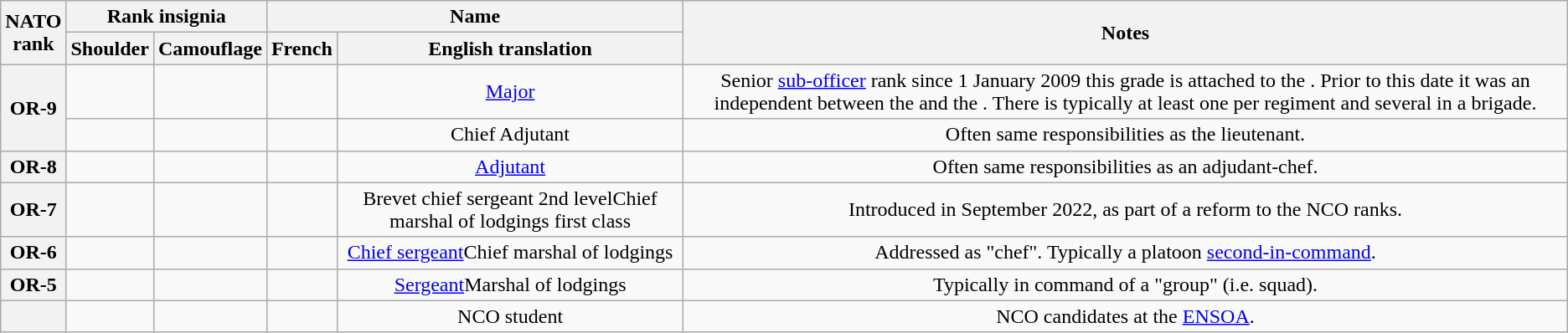<table class="wikitable plainrowheaders" style="text-align:center;" border="1">
<tr>
<th rowspan=2>NATO<br>rank</th>
<th colspan=2>Rank insignia</th>
<th colspan=2>Name</th>
<th rowspan=2>Notes</th>
</tr>
<tr>
<th>Shoulder</th>
<th>Camouflage</th>
<th>French</th>
<th>English translation</th>
</tr>
<tr>
<th rowspan=2>OR-9</th>
<td></td>
<td></td>
<td></td>
<td><a href='#'>Major</a></td>
<td>Senior <a href='#'>sub-officer</a> rank since 1 January 2009 this grade is attached to the . Prior to this date it was an independent  between the  and the . There is typically at least one  per regiment and several in a brigade.</td>
</tr>
<tr>
<td></td>
<td></td>
<td></td>
<td>Chief Adjutant</td>
<td>Often same responsibilities as the lieutenant.</td>
</tr>
<tr>
<th>OR-8</th>
<td></td>
<td></td>
<td></td>
<td><a href='#'>Adjutant</a></td>
<td>Often same responsibilities as an adjudant-chef.</td>
</tr>
<tr>
<th>OR-7</th>
<td></td>
<td></td>
<td>  </td>
<td>Brevet chief sergeant 2nd levelChief marshal of lodgings first class</td>
<td>Introduced in September 2022, as part of a reform to the NCO ranks.</td>
</tr>
<tr>
<th>OR-6</th>
<td></td>
<td></td>
<td>  </td>
<td><a href='#'>Chief sergeant</a>Chief marshal of lodgings</td>
<td>Addressed as "chef". Typically a platoon <a href='#'>second-in-command</a>.</td>
</tr>
<tr>
<th>OR-5</th>
<td></td>
<td></td>
<td>  </td>
<td><a href='#'>Sergeant</a>Marshal of lodgings</td>
<td>Typically in command of a "group" (i.e. squad).</td>
</tr>
<tr>
<th></th>
<td></td>
<td></td>
<td></td>
<td>NCO student</td>
<td>NCO candidates at the <a href='#'>ENSOA</a>.</td>
</tr>
</table>
